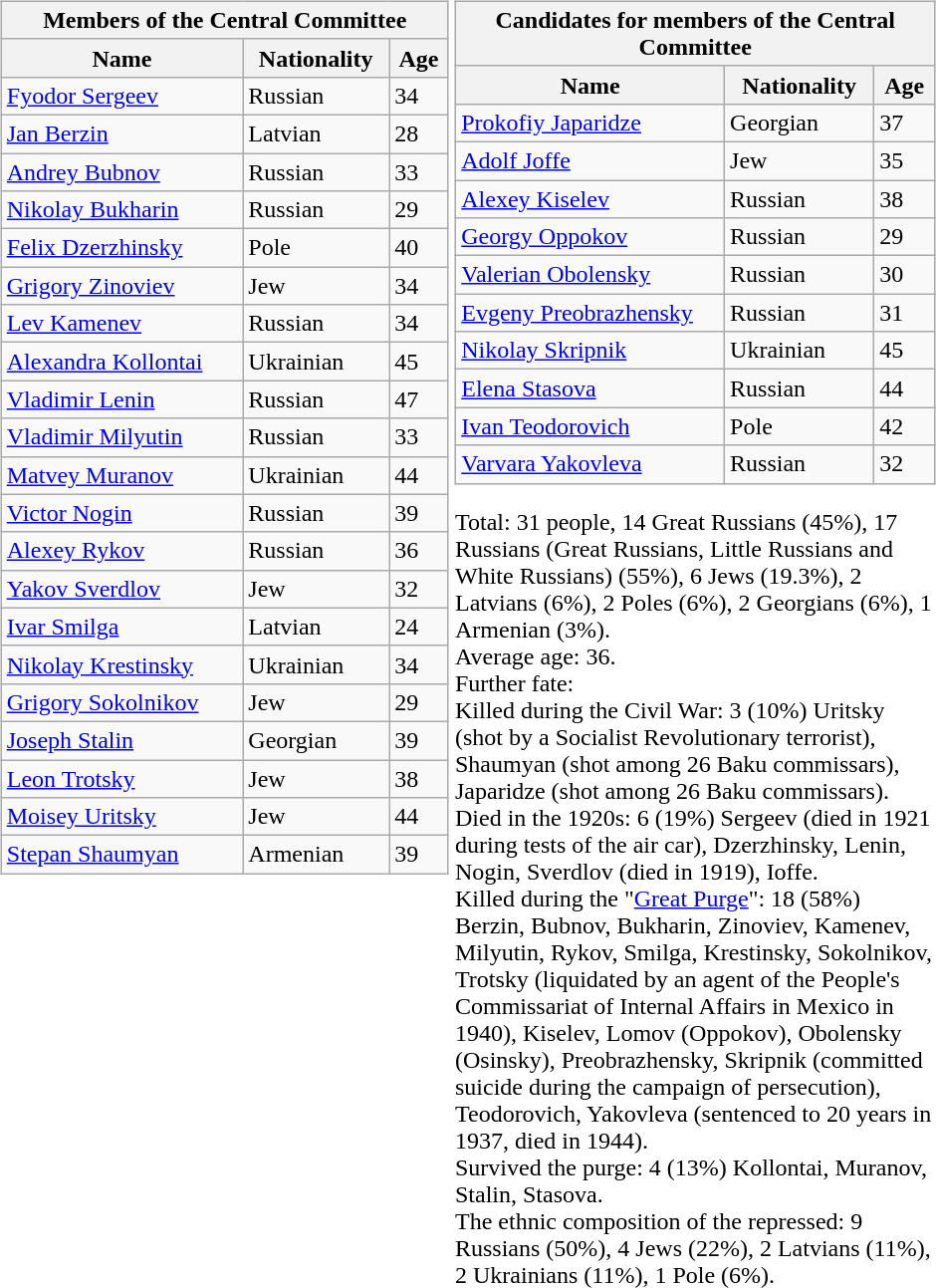<table width=50%>
<tr>
<td width=30% style="vertical-align:top;"><br><table class="wikitable" width=100%>
<tr>
<th colspan="3">Members of the Central Committee</th>
</tr>
<tr>
<th>Name</th>
<th>Nationality</th>
<th>Age</th>
</tr>
<tr>
<td><a href='#'>Fyodor Sergeev</a></td>
<td>Russian</td>
<td>34</td>
</tr>
<tr>
<td><a href='#'>Jan Berzin</a></td>
<td>Latvian</td>
<td>28</td>
</tr>
<tr>
<td><a href='#'>Andrey Bubnov</a></td>
<td>Russian</td>
<td>33</td>
</tr>
<tr>
<td><a href='#'>Nikolay Bukharin</a></td>
<td>Russian</td>
<td>29</td>
</tr>
<tr>
<td><a href='#'>Felix Dzerzhinsky</a></td>
<td>Pole</td>
<td>40</td>
</tr>
<tr>
<td><a href='#'>Grigory Zinoviev</a></td>
<td>Jew</td>
<td>34</td>
</tr>
<tr>
<td><a href='#'>Lev Kamenev</a></td>
<td>Russian</td>
<td>34</td>
</tr>
<tr>
<td><a href='#'>Alexandra Kollontai</a></td>
<td>Ukrainian</td>
<td>45</td>
</tr>
<tr>
<td><a href='#'>Vladimir Lenin</a></td>
<td>Russian</td>
<td>47</td>
</tr>
<tr>
<td><a href='#'>Vladimir Milyutin</a></td>
<td>Russian</td>
<td>33</td>
</tr>
<tr>
<td><a href='#'>Matvey Muranov</a></td>
<td>Ukrainian</td>
<td>44</td>
</tr>
<tr>
<td><a href='#'>Victor Nogin</a></td>
<td>Russian</td>
<td>39</td>
</tr>
<tr>
<td><a href='#'>Alexey Rykov</a></td>
<td>Russian</td>
<td>36</td>
</tr>
<tr>
<td><a href='#'>Yakov Sverdlov</a></td>
<td>Jew</td>
<td>32</td>
</tr>
<tr>
<td><a href='#'>Ivar Smilga</a></td>
<td>Latvian</td>
<td>24</td>
</tr>
<tr>
<td><a href='#'>Nikolay Krestinsky</a></td>
<td>Ukrainian</td>
<td>34</td>
</tr>
<tr>
<td><a href='#'>Grigory Sokolnikov</a></td>
<td>Jew</td>
<td>29</td>
</tr>
<tr>
<td><a href='#'>Joseph Stalin</a></td>
<td>Georgian</td>
<td>39</td>
</tr>
<tr>
<td><a href='#'>Leon Trotsky</a></td>
<td>Jew</td>
<td>38</td>
</tr>
<tr>
<td><a href='#'>Moisey Uritsky</a></td>
<td>Jew</td>
<td>44</td>
</tr>
<tr>
<td><a href='#'>Stepan Shaumyan</a></td>
<td>Armenian</td>
<td>39</td>
</tr>
</table>
</td>
<td style="vertical-align:top;" width=30%><br><table class="wikitable" width=100%>
<tr>
<th colspan="3">Candidates for members of the Central Committee</th>
</tr>
<tr>
<th>Name</th>
<th>Nationality</th>
<th>Age</th>
</tr>
<tr>
<td><a href='#'>Prokofiy Japaridze</a></td>
<td>Georgian</td>
<td>37</td>
</tr>
<tr>
<td><a href='#'>Adolf Joffe</a></td>
<td>Jew</td>
<td>35</td>
</tr>
<tr>
<td><a href='#'>Alexey Kiselev</a></td>
<td>Russian</td>
<td>38</td>
</tr>
<tr>
<td><a href='#'>Georgy Oppokov</a></td>
<td>Russian</td>
<td>29</td>
</tr>
<tr>
<td><a href='#'>Valerian Obolensky</a></td>
<td>Russian</td>
<td>30</td>
</tr>
<tr>
<td><a href='#'>Evgeny Preobrazhensky</a></td>
<td>Russian</td>
<td>31</td>
</tr>
<tr>
<td><a href='#'>Nikolay Skripnik</a></td>
<td>Ukrainian</td>
<td>45</td>
</tr>
<tr>
<td><a href='#'>Elena Stasova</a></td>
<td>Russian</td>
<td>44</td>
</tr>
<tr>
<td><a href='#'>Ivan Teodorovich</a></td>
<td>Pole</td>
<td>42</td>
</tr>
<tr>
<td><a href='#'>Varvara Yakovleva</a></td>
<td>Russian</td>
<td>32</td>
</tr>
</table>
Total: 31 people, 14 Great Russians (45%), 17 Russians (Great Russians, Little Russians and White Russians) (55%), 6 Jews (19.3%), 2 Latvians (6%), 2 Poles (6%), 2 Georgians (6%), 1 Armenian (3%).<br>Average age: 36.<br>Further fate:<br>Killed during the Civil War: 3 (10%) Uritsky (shot by a Socialist Revolutionary terrorist), Shaumyan (shot among 26 Baku commissars), Japaridze (shot among 26 Baku commissars).<br>Died in the 1920s: 6 (19%) Sergeev (died in 1921 during tests of the air car), Dzerzhinsky, Lenin, Nogin, Sverdlov (died in 1919), Ioffe.<br>Killed during the "<a href='#'>Great Purge</a>": 18 (58%) Berzin, Bubnov, Bukharin, Zinoviev, Kamenev, Milyutin, Rykov, Smilga, Krestinsky, Sokolnikov, Trotsky (liquidated by an agent of the People's Commissariat of Internal Affairs in Mexico in 1940), Kiselev, Lomov (Oppokov), Obolensky (Osinsky), Preobrazhensky, Skripnik (committed suicide during the campaign of persecution), Teodorovich, Yakovleva (sentenced to 20 years in 1937, died in 1944).<br>Survived the purge: 4 (13%) Kollontai, Muranov, Stalin, Stasova.<br>The ethnic composition of the repressed: 9 Russians (50%), 4 Jews (22%), 2 Latvians (11%), 2 Ukrainians (11%), 1 Pole (6%).</td>
</tr>
</table>
